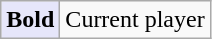<table class=wikitable>
<tr>
<td bgcolor=E6E6FA><strong>Bold</strong></td>
<td>Current player</td>
</tr>
</table>
